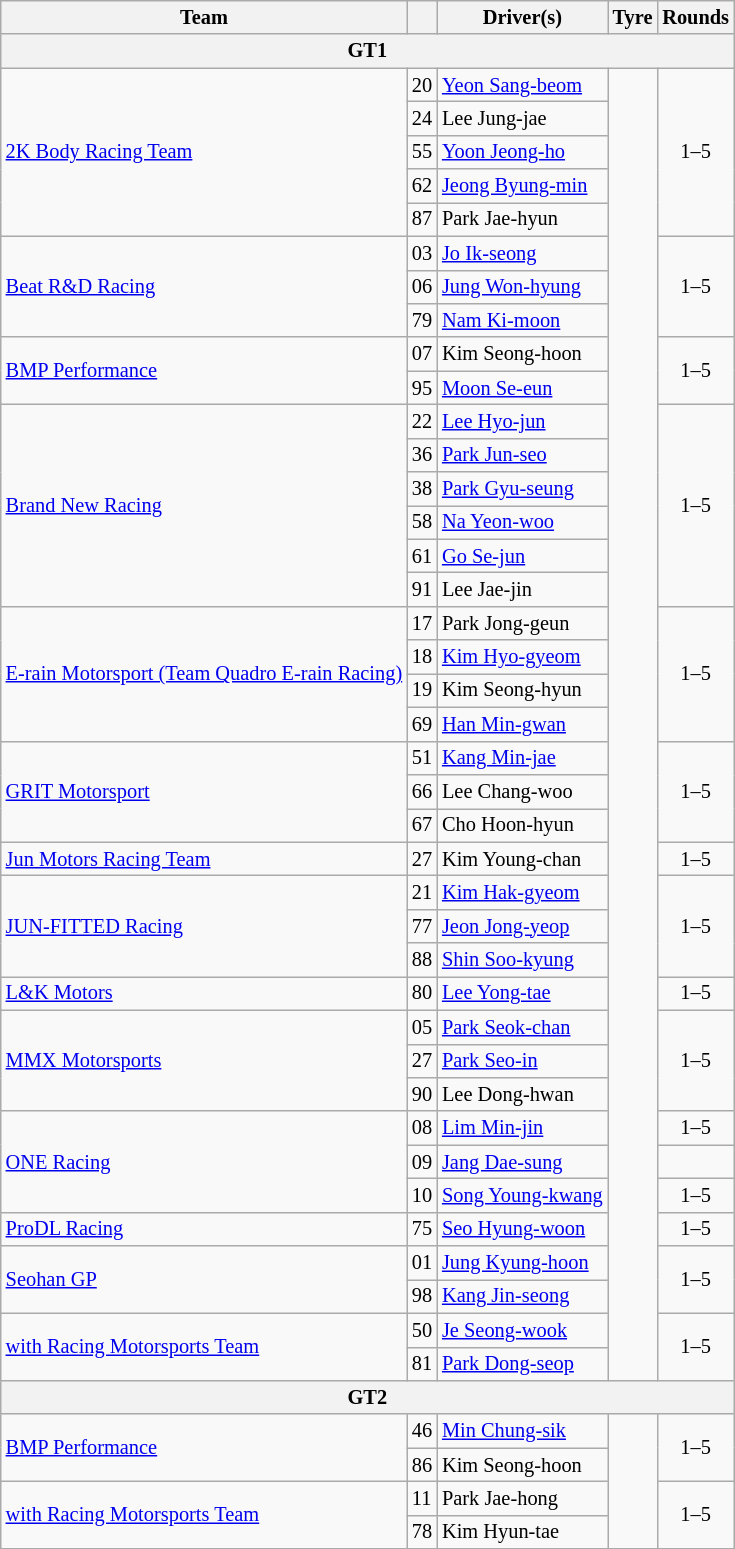<table class="wikitable" style="font-size: 85%;">
<tr>
<th>Team</th>
<th></th>
<th class="unsortable">Driver(s)</th>
<th>Tyre</th>
<th>Rounds</th>
</tr>
<tr>
<th colspan=5>GT1</th>
</tr>
<tr>
<td rowspan=5><a href='#'>2K Body Racing Team</a></td>
<td>20</td>
<td> <a href='#'>Yeon Sang-beom</a></td>
<td align="center" rowspan=39></td>
<td rowspan=5 align=center>1–5</td>
</tr>
<tr>
<td>24</td>
<td> Lee Jung-jae</td>
</tr>
<tr>
<td>55</td>
<td> <a href='#'>Yoon Jeong-ho</a></td>
</tr>
<tr>
<td>62</td>
<td> <a href='#'>Jeong Byung-min</a></td>
</tr>
<tr>
<td>87</td>
<td> Park Jae-hyun</td>
</tr>
<tr>
<td rowspan=3><a href='#'>Beat R&D Racing</a></td>
<td>03</td>
<td> <a href='#'>Jo Ik-seong</a></td>
<td rowspan=3 align=center>1–5</td>
</tr>
<tr>
<td>06</td>
<td> <a href='#'>Jung Won-hyung</a></td>
</tr>
<tr>
<td>79</td>
<td> <a href='#'>Nam Ki-moon</a></td>
</tr>
<tr>
<td rowspan=2><a href='#'>BMP Performance</a></td>
<td>07</td>
<td> Kim Seong-hoon</td>
<td rowspan=2 align=center>1–5</td>
</tr>
<tr>
<td>95</td>
<td> <a href='#'>Moon Se-eun</a></td>
</tr>
<tr>
<td rowspan=6><a href='#'>Brand New Racing</a></td>
<td>22</td>
<td> <a href='#'>Lee Hyo-jun</a></td>
<td rowspan=6 align=center>1–5</td>
</tr>
<tr>
<td>36</td>
<td> <a href='#'>Park Jun-seo</a></td>
</tr>
<tr>
<td>38</td>
<td> <a href='#'>Park Gyu-seung</a></td>
</tr>
<tr>
<td>58</td>
<td> <a href='#'>Na Yeon-woo</a></td>
</tr>
<tr>
<td>61</td>
<td> <a href='#'>Go Se-jun</a></td>
</tr>
<tr>
<td>91</td>
<td> Lee Jae-jin</td>
</tr>
<tr>
<td rowspan=4><a href='#'>E-rain Motorsport (Team Quadro E-rain Racing)</a></td>
<td>17</td>
<td> Park Jong-geun</td>
<td rowspan=4 align=center>1–5</td>
</tr>
<tr>
<td>18</td>
<td> <a href='#'>Kim Hyo-gyeom</a></td>
</tr>
<tr>
<td>19</td>
<td> Kim Seong-hyun</td>
</tr>
<tr>
<td>69</td>
<td> <a href='#'>Han Min-gwan</a></td>
</tr>
<tr>
<td rowspan=3><a href='#'>GRIT Motorsport</a></td>
<td>51</td>
<td> <a href='#'>Kang Min-jae</a></td>
<td rowspan=3 align=center>1–5</td>
</tr>
<tr>
<td>66</td>
<td> Lee Chang-woo</td>
</tr>
<tr>
<td>67</td>
<td> Cho Hoon-hyun</td>
</tr>
<tr>
<td><a href='#'>Jun Motors Racing Team</a></td>
<td>27</td>
<td> Kim Young-chan</td>
<td align=center>1–5</td>
</tr>
<tr>
<td rowspan=3><a href='#'>JUN-FITTED Racing</a></td>
<td>21</td>
<td> <a href='#'>Kim Hak-gyeom</a></td>
<td rowspan=3 align=center>1–5</td>
</tr>
<tr>
<td>77</td>
<td> <a href='#'>Jeon Jong-yeop</a></td>
</tr>
<tr>
<td>88</td>
<td> <a href='#'>Shin Soo-kyung</a></td>
</tr>
<tr>
<td><a href='#'>L&K Motors</a></td>
<td>80</td>
<td> <a href='#'>Lee Yong-tae</a></td>
<td align=center>1–5</td>
</tr>
<tr>
<td rowspan=3><a href='#'>MMX Motorsports</a></td>
<td>05</td>
<td> <a href='#'>Park Seok-chan</a></td>
<td rowspan=3 align=center>1–5</td>
</tr>
<tr>
<td>27</td>
<td> <a href='#'>Park Seo-in</a></td>
</tr>
<tr>
<td>90</td>
<td> Lee Dong-hwan</td>
</tr>
<tr>
<td rowspan=3><a href='#'>ONE Racing</a></td>
<td>08</td>
<td> <a href='#'>Lim Min-jin</a></td>
<td align=center>1–5</td>
</tr>
<tr>
<td>09</td>
<td> <a href='#'>Jang Dae-sung</a></td>
<td align=center></td>
</tr>
<tr>
<td>10</td>
<td> <a href='#'>Song Young-kwang</a></td>
<td align=center>1–5</td>
</tr>
<tr>
<td><a href='#'>ProDL Racing</a></td>
<td>75</td>
<td> <a href='#'>Seo Hyung-woon</a></td>
<td align=center>1–5</td>
</tr>
<tr>
<td rowspan=2><a href='#'>Seohan GP</a></td>
<td>01</td>
<td> <a href='#'>Jung Kyung-hoon</a></td>
<td rowspan=2 align=center>1–5</td>
</tr>
<tr>
<td>98</td>
<td> <a href='#'>Kang Jin-seong</a></td>
</tr>
<tr>
<td rowspan=2><a href='#'>with Racing Motorsports Team</a></td>
<td>50</td>
<td> <a href='#'>Je Seong-wook</a></td>
<td rowspan=2 align=center>1–5</td>
</tr>
<tr>
<td>81</td>
<td> <a href='#'>Park Dong-seop</a></td>
</tr>
<tr>
<th colspan=5>GT2</th>
</tr>
<tr>
<td rowspan=2><a href='#'>BMP Performance</a></td>
<td>46</td>
<td> <a href='#'>Min Chung-sik</a></td>
<td align="center" rowspan=4></td>
<td rowspan=2 align=center>1–5</td>
</tr>
<tr>
<td>86</td>
<td> Kim Seong-hoon</td>
</tr>
<tr>
<td rowspan=2><a href='#'>with Racing Motorsports Team</a></td>
<td>11</td>
<td> Park Jae-hong</td>
<td rowspan=2 align=center>1–5</td>
</tr>
<tr>
<td>78</td>
<td> Kim Hyun-tae</td>
</tr>
<tr>
</tr>
</table>
